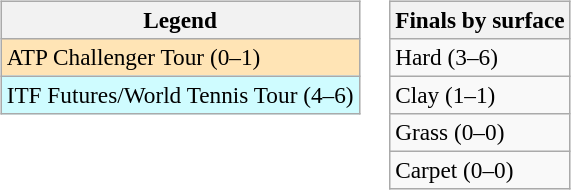<table>
<tr valign=top>
<td><br><table class=wikitable style=font-size:97%>
<tr>
<th>Legend</th>
</tr>
<tr bgcolor=moccasin>
<td>ATP Challenger Tour (0–1)</td>
</tr>
<tr bgcolor=cffcff>
<td>ITF Futures/World Tennis Tour (4–6)</td>
</tr>
</table>
</td>
<td><br><table class=wikitable style=font-size:97%>
<tr>
<th>Finals by surface</th>
</tr>
<tr>
<td>Hard (3–6)</td>
</tr>
<tr>
<td>Clay (1–1)</td>
</tr>
<tr>
<td>Grass (0–0)</td>
</tr>
<tr>
<td>Carpet (0–0)</td>
</tr>
</table>
</td>
</tr>
</table>
